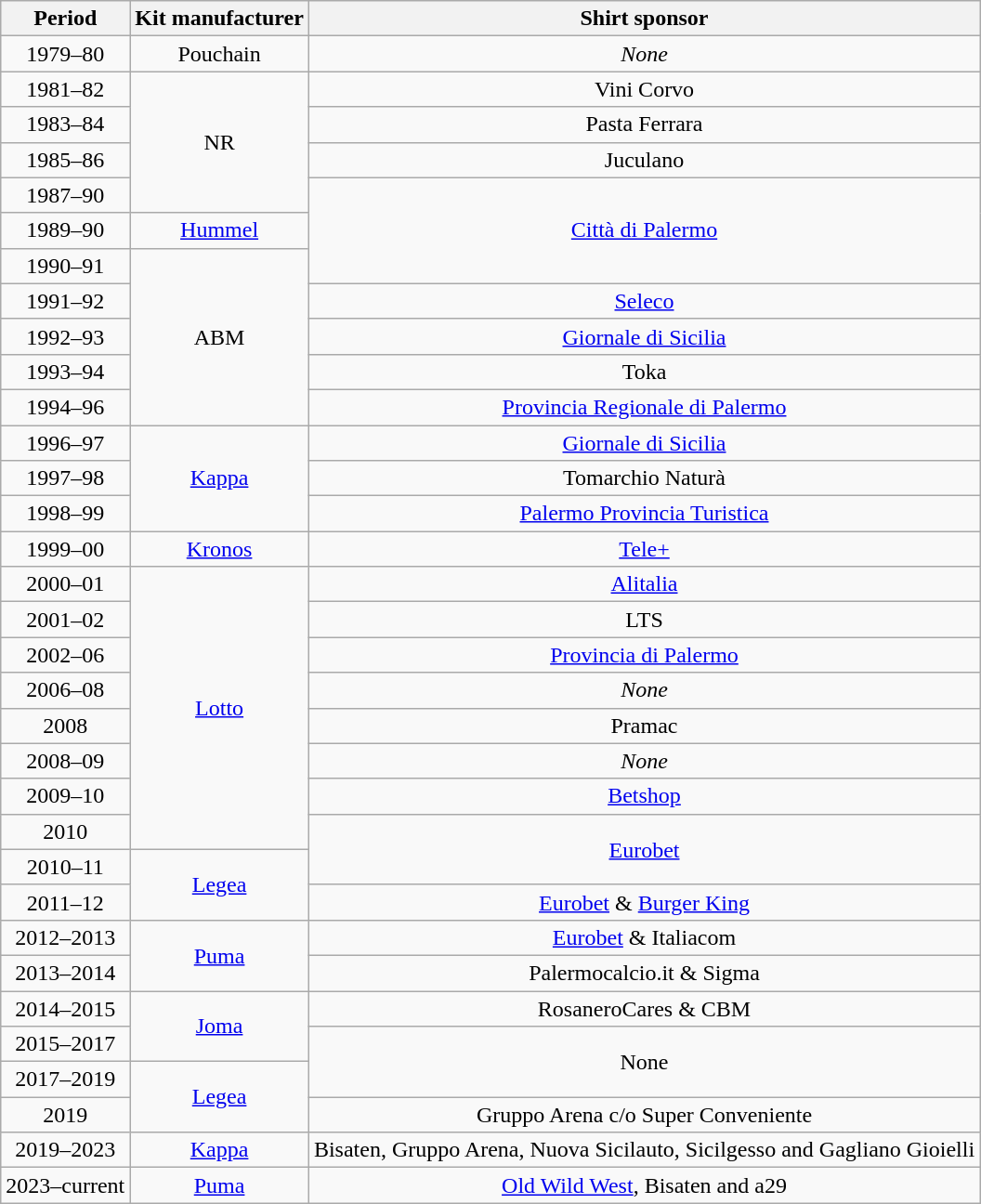<table class="wikitable" style="text-align: center">
<tr>
<th>Period</th>
<th>Kit manufacturer</th>
<th>Shirt sponsor</th>
</tr>
<tr>
<td>1979–80</td>
<td>Pouchain</td>
<td><em>None</em></td>
</tr>
<tr>
<td>1981–82</td>
<td rowspan=4>NR</td>
<td>Vini Corvo</td>
</tr>
<tr>
<td>1983–84</td>
<td>Pasta Ferrara</td>
</tr>
<tr>
<td>1985–86</td>
<td>Juculano</td>
</tr>
<tr>
<td>1987–90</td>
<td rowspan=3><a href='#'>Città di Palermo</a></td>
</tr>
<tr>
<td>1989–90</td>
<td><a href='#'>Hummel</a></td>
</tr>
<tr>
<td>1990–91</td>
<td rowspan=5>ABM</td>
</tr>
<tr>
<td>1991–92</td>
<td><a href='#'>Seleco</a></td>
</tr>
<tr>
<td>1992–93</td>
<td><a href='#'>Giornale di Sicilia</a></td>
</tr>
<tr>
<td>1993–94</td>
<td>Toka</td>
</tr>
<tr>
<td>1994–96</td>
<td><a href='#'>Provincia Regionale di Palermo</a></td>
</tr>
<tr>
<td>1996–97</td>
<td rowspan=3><a href='#'>Kappa</a></td>
<td><a href='#'>Giornale di Sicilia</a></td>
</tr>
<tr>
<td>1997–98</td>
<td>Tomarchio Naturà</td>
</tr>
<tr>
<td>1998–99</td>
<td><a href='#'>Palermo Provincia Turistica</a></td>
</tr>
<tr>
<td>1999–00</td>
<td><a href='#'>Kronos</a></td>
<td><a href='#'>Tele+</a></td>
</tr>
<tr>
<td>2000–01</td>
<td rowspan=8><a href='#'>Lotto</a></td>
<td><a href='#'>Alitalia</a></td>
</tr>
<tr>
<td>2001–02</td>
<td>LTS</td>
</tr>
<tr>
<td>2002–06</td>
<td><a href='#'>Provincia di Palermo</a></td>
</tr>
<tr>
<td>2006–08</td>
<td><em>None</em></td>
</tr>
<tr>
<td>2008</td>
<td>Pramac</td>
</tr>
<tr>
<td>2008–09</td>
<td><em>None</em></td>
</tr>
<tr>
<td>2009–10</td>
<td><a href='#'>Betshop</a></td>
</tr>
<tr>
<td>2010</td>
<td rowspan=2><a href='#'>Eurobet</a></td>
</tr>
<tr>
<td>2010–11</td>
<td rowspan=2><a href='#'>Legea</a></td>
</tr>
<tr>
<td>2011–12</td>
<td><a href='#'>Eurobet</a> & <a href='#'>Burger King</a></td>
</tr>
<tr>
<td>2012–2013</td>
<td rowspan=2><a href='#'>Puma</a></td>
<td><a href='#'>Eurobet</a> & Italiacom</td>
</tr>
<tr>
<td>2013–2014</td>
<td>Palermocalcio.it & Sigma</td>
</tr>
<tr>
<td>2014–2015</td>
<td rowspan="2"><a href='#'>Joma</a></td>
<td>RosaneroCares & CBM</td>
</tr>
<tr>
<td>2015–2017</td>
<td rowspan=2>None</td>
</tr>
<tr>
<td>2017–2019</td>
<td rowspan="2"><a href='#'>Legea</a></td>
</tr>
<tr>
<td>2019</td>
<td>Gruppo Arena c/o Super Conveniente</td>
</tr>
<tr>
<td>2019–2023</td>
<td><a href='#'>Kappa</a></td>
<td>Bisaten, Gruppo Arena, Nuova Sicilauto, Sicilgesso and Gagliano Gioielli</td>
</tr>
<tr>
<td>2023–current</td>
<td rowspan=2><a href='#'>Puma</a></td>
<td><a href='#'>Old Wild West</a>, Bisaten and a29</td>
</tr>
</table>
